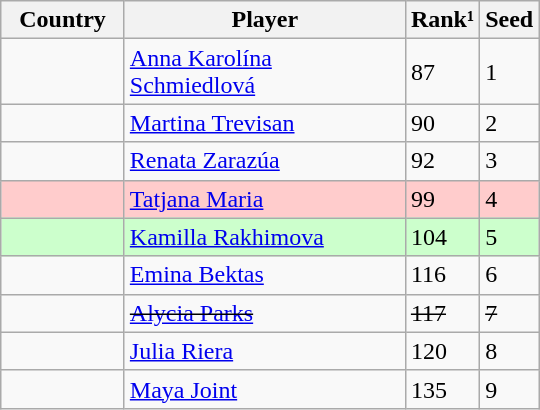<table class="wikitable">
<tr>
<th width="75">Country</th>
<th width="180">Player</th>
<th>Rank¹</th>
<th>Seed</th>
</tr>
<tr>
<td></td>
<td><a href='#'>Anna Karolína Schmiedlová</a></td>
<td>87</td>
<td>1</td>
</tr>
<tr>
<td></td>
<td><a href='#'>Martina Trevisan</a></td>
<td>90</td>
<td>2</td>
</tr>
<tr>
<td></td>
<td><a href='#'>Renata Zarazúa</a></td>
<td>92</td>
<td>3</td>
</tr>
<tr style="background:#fcc;">
<td></td>
<td><a href='#'>Tatjana Maria</a></td>
<td>99</td>
<td>4</td>
</tr>
<tr style="background:#cfc;">
<td></td>
<td><a href='#'>Kamilla Rakhimova</a></td>
<td>104</td>
<td>5</td>
</tr>
<tr>
<td></td>
<td><a href='#'>Emina Bektas</a></td>
<td>116</td>
<td>6</td>
</tr>
<tr>
<td><s></s></td>
<td><s><a href='#'>Alycia Parks</a></s></td>
<td><s>117</s></td>
<td><s>7</s></td>
</tr>
<tr>
<td></td>
<td><a href='#'>Julia Riera</a></td>
<td>120</td>
<td>8</td>
</tr>
<tr>
<td></td>
<td><a href='#'>Maya Joint</a></td>
<td>135</td>
<td>9</td>
</tr>
</table>
